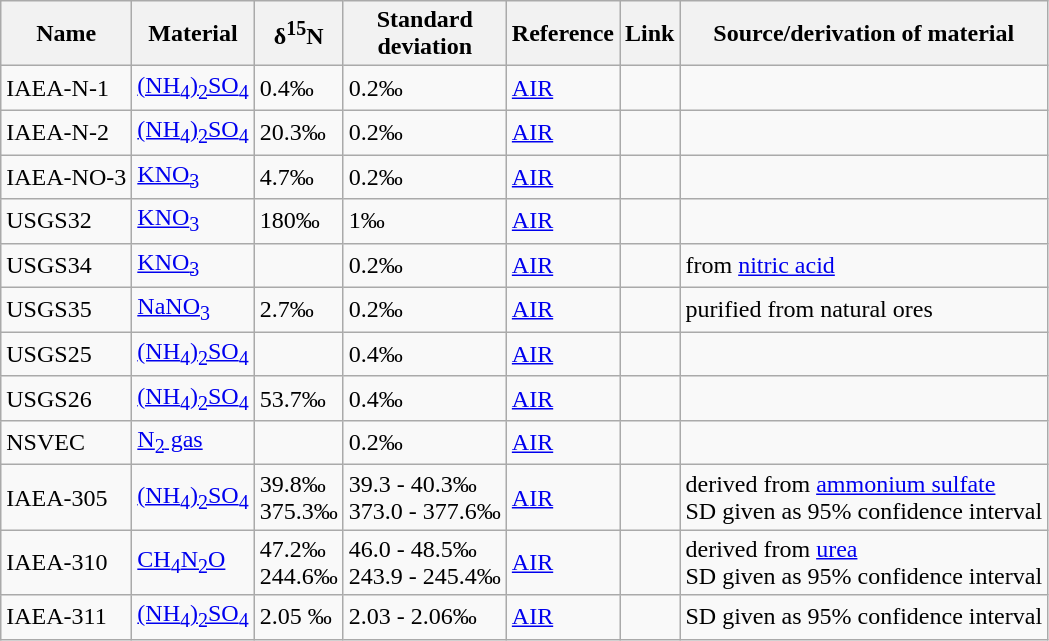<table class="wikitable sortable mw-collapsible">
<tr>
<th>Name</th>
<th>Material</th>
<th>δ<sup>15</sup>N</th>
<th>Standard<br>deviation</th>
<th>Reference</th>
<th>Link</th>
<th>Source/derivation of material</th>
</tr>
<tr>
<td>IAEA-N-1</td>
<td><a href='#'>(NH<sub>4</sub>)<sub>2</sub>SO<sub>4</sub></a></td>
<td>0.4‰</td>
<td>0.2‰</td>
<td><a href='#'>AIR</a></td>
<td></td>
<td></td>
</tr>
<tr>
<td>IAEA-N-2</td>
<td><a href='#'>(NH<sub>4</sub>)<sub>2</sub>SO<sub>4</sub></a></td>
<td>20.3‰</td>
<td>0.2‰</td>
<td><a href='#'>AIR</a></td>
<td></td>
<td></td>
</tr>
<tr>
<td>IAEA-NO-3</td>
<td><a href='#'>KNO<sub>3</sub></a></td>
<td>4.7‰</td>
<td>0.2‰</td>
<td><a href='#'>AIR</a></td>
<td></td>
<td></td>
</tr>
<tr>
<td>USGS32</td>
<td><a href='#'>KNO<sub>3</sub></a></td>
<td>180‰</td>
<td>1‰</td>
<td><a href='#'>AIR</a></td>
<td></td>
<td></td>
</tr>
<tr>
<td>USGS34</td>
<td><a href='#'>KNO<sub>3</sub></a></td>
<td></td>
<td>0.2‰</td>
<td><a href='#'>AIR</a></td>
<td></td>
<td>from <a href='#'>nitric acid</a></td>
</tr>
<tr>
<td>USGS35</td>
<td><a href='#'>NaNO<sub>3</sub></a></td>
<td>2.7‰</td>
<td>0.2‰</td>
<td><a href='#'>AIR</a></td>
<td></td>
<td>purified from natural ores</td>
</tr>
<tr>
<td>USGS25</td>
<td><a href='#'>(NH<sub>4</sub>)<sub>2</sub>SO<sub>4</sub></a></td>
<td></td>
<td>0.4‰</td>
<td><a href='#'>AIR</a></td>
<td></td>
<td></td>
</tr>
<tr>
<td>USGS26</td>
<td><a href='#'>(NH<sub>4</sub>)<sub>2</sub>SO<sub>4</sub></a></td>
<td>53.7‰</td>
<td>0.4‰</td>
<td><a href='#'>AIR</a></td>
<td></td>
<td></td>
</tr>
<tr>
<td>NSVEC</td>
<td><a href='#'>N<sub>2</sub> gas</a></td>
<td></td>
<td>0.2‰</td>
<td><a href='#'>AIR</a></td>
<td></td>
<td></td>
</tr>
<tr>
<td>IAEA-305</td>
<td><a href='#'>(NH<sub>4</sub>)<sub>2</sub>SO<sub>4</sub></a></td>
<td>39.8‰<br>375.3‰</td>
<td>39.3 - 40.3‰<br>373.0 - 377.6‰</td>
<td><a href='#'>AIR</a></td>
<td></td>
<td>derived from <a href='#'>ammonium sulfate</a><br>SD given as 95% confidence interval</td>
</tr>
<tr>
<td>IAEA-310</td>
<td><a href='#'>CH<sub>4</sub>N<sub>2</sub>O</a></td>
<td>47.2‰<br>244.6‰</td>
<td>46.0 - 48.5‰<br>243.9 - 245.4‰</td>
<td><a href='#'>AIR</a></td>
<td></td>
<td>derived from <a href='#'>urea</a><br>SD given as 95% confidence interval</td>
</tr>
<tr>
<td>IAEA-311</td>
<td><a href='#'>(NH<sub>4</sub>)<sub>2</sub>SO<sub>4</sub></a></td>
<td>2.05 ‰</td>
<td>2.03 - 2.06‰</td>
<td><a href='#'>AIR</a></td>
<td></td>
<td>SD given as 95% confidence interval</td>
</tr>
</table>
